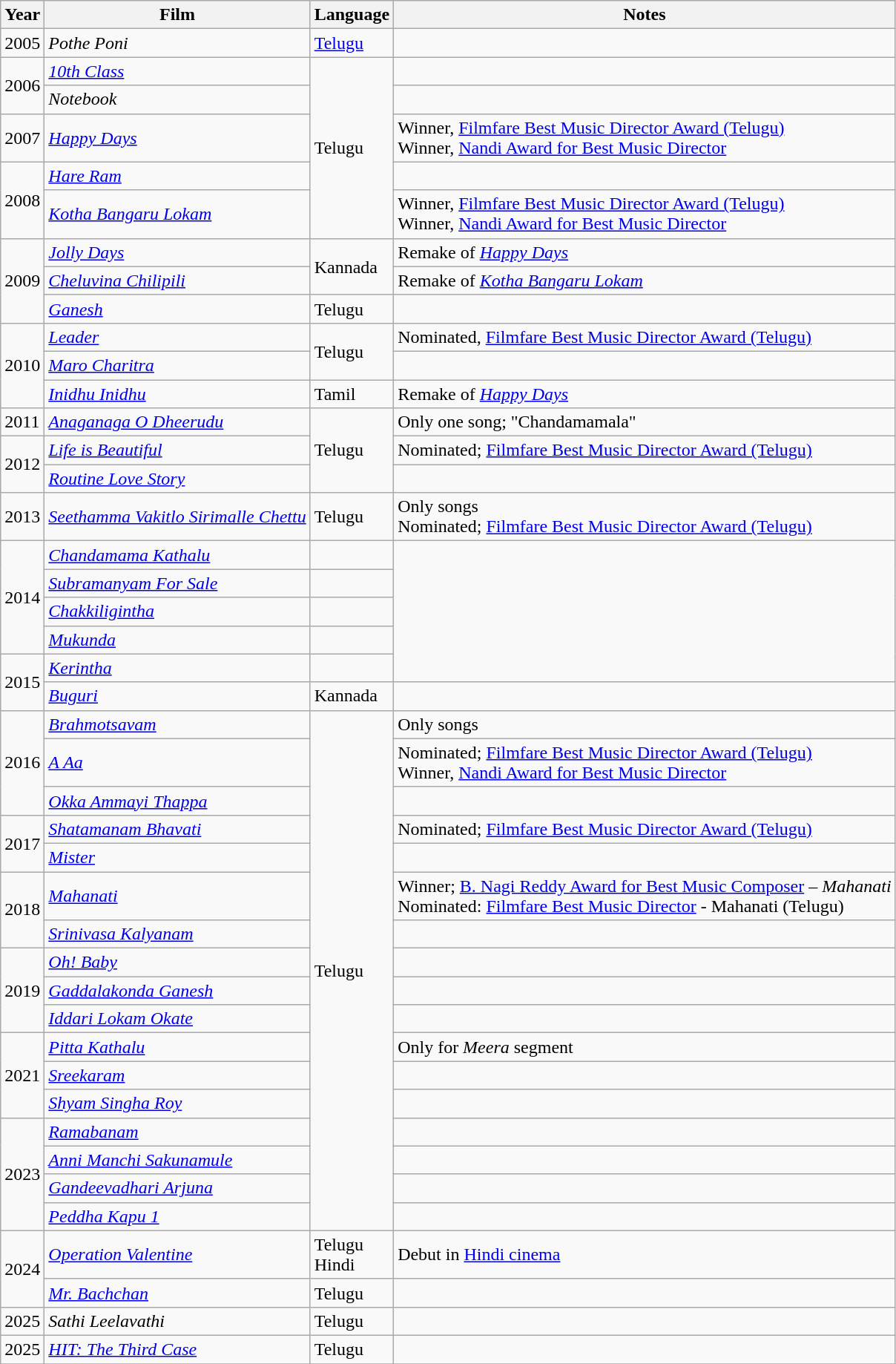<table class="wikitable sortable">
<tr>
<th>Year</th>
<th>Film</th>
<th>Language</th>
<th>Notes</th>
</tr>
<tr>
<td>2005</td>
<td><em>Pothe Poni</em></td>
<td><a href='#'>Telugu</a></td>
<td></td>
</tr>
<tr>
<td rowspan="2">2006</td>
<td><em><a href='#'>10th Class</a></em></td>
<td rowspan="5">Telugu</td>
<td></td>
</tr>
<tr>
<td><em>Notebook</em></td>
<td></td>
</tr>
<tr>
<td>2007</td>
<td><em><a href='#'>Happy Days</a></em></td>
<td>Winner, <a href='#'>Filmfare Best Music Director Award (Telugu)</a><br>Winner, <a href='#'>Nandi Award for Best Music Director</a></td>
</tr>
<tr>
<td rowspan="2">2008</td>
<td><em><a href='#'>Hare Ram</a></em></td>
<td></td>
</tr>
<tr>
<td><em><a href='#'>Kotha Bangaru Lokam</a></em></td>
<td>Winner, <a href='#'>Filmfare Best Music Director Award (Telugu)</a><br>Winner, <a href='#'>Nandi Award for Best Music Director</a></td>
</tr>
<tr>
<td rowspan="3">2009</td>
<td><em><a href='#'>Jolly Days</a></em></td>
<td rowspan="2">Kannada</td>
<td>Remake of <em><a href='#'>Happy Days</a></em></td>
</tr>
<tr>
<td><em><a href='#'>Cheluvina Chilipili</a></em></td>
<td>Remake of <em><a href='#'>Kotha Bangaru Lokam</a></em></td>
</tr>
<tr>
<td><em><a href='#'>Ganesh</a></em></td>
<td>Telugu</td>
<td></td>
</tr>
<tr>
<td rowspan="3">2010</td>
<td><em><a href='#'>Leader</a></em></td>
<td rowspan="2">Telugu</td>
<td>Nominated, <a href='#'>Filmfare Best Music Director Award (Telugu)</a></td>
</tr>
<tr>
<td><em><a href='#'>Maro Charitra</a></em></td>
</tr>
<tr>
<td><em><a href='#'>Inidhu Inidhu</a></em></td>
<td>Tamil</td>
<td>Remake of <em><a href='#'>Happy Days</a></em></td>
</tr>
<tr>
<td>2011</td>
<td><em><a href='#'>Anaganaga O Dheerudu</a></em></td>
<td rowspan="3">Telugu</td>
<td>Only one song; "Chandamamala"</td>
</tr>
<tr>
<td rowspan="2">2012</td>
<td><em><a href='#'>Life is Beautiful</a></em></td>
<td>Nominated; <a href='#'>Filmfare Best Music Director Award (Telugu)</a></td>
</tr>
<tr>
<td><em><a href='#'>Routine Love Story</a></em></td>
<td></td>
</tr>
<tr>
<td>2013</td>
<td><em><a href='#'>Seethamma Vakitlo Sirimalle Chettu</a></em></td>
<td rowspan=>Telugu</td>
<td>Only songs<br>Nominated; <a href='#'>Filmfare Best Music Director Award (Telugu)</a></td>
</tr>
<tr>
<td rowspan="4">2014</td>
<td><em><a href='#'>Chandamama Kathalu</a></em></td>
<td></td>
</tr>
<tr>
<td><em><a href='#'>Subramanyam For Sale</a></em></td>
<td></td>
</tr>
<tr>
<td><em><a href='#'>Chakkiligintha</a></em></td>
<td></td>
</tr>
<tr>
<td><em><a href='#'>Mukunda</a></em></td>
<td></td>
</tr>
<tr>
<td rowspan="2">2015</td>
<td><em><a href='#'>Kerintha</a></em></td>
<td></td>
</tr>
<tr>
<td><em><a href='#'>Buguri</a></em></td>
<td>Kannada</td>
<td></td>
</tr>
<tr>
<td rowspan="3">2016</td>
<td><em><a href='#'>Brahmotsavam</a></em></td>
<td rowspan="17">Telugu</td>
<td>Only songs</td>
</tr>
<tr>
<td><em><a href='#'>A Aa</a></em></td>
<td>Nominated; <a href='#'>Filmfare Best Music Director Award (Telugu)</a><br>Winner, <a href='#'>Nandi Award for Best Music Director</a></td>
</tr>
<tr>
<td><em><a href='#'>Okka Ammayi Thappa</a></em></td>
<td></td>
</tr>
<tr>
<td rowspan="2">2017</td>
<td><em><a href='#'>Shatamanam Bhavati</a></em></td>
<td>Nominated; <a href='#'>Filmfare Best Music Director Award (Telugu)</a></td>
</tr>
<tr>
<td><em><a href='#'>Mister</a></em></td>
<td></td>
</tr>
<tr>
<td rowspan="2">2018</td>
<td><em><a href='#'>Mahanati</a></em></td>
<td>Winner; <a href='#'>B. Nagi Reddy Award for Best Music Composer</a> – <em>Mahanati</em><br>Nominated: <a href='#'>Filmfare Best Music Director</a> - Mahanati (Telugu)</td>
</tr>
<tr>
<td><em><a href='#'>Srinivasa Kalyanam</a></em></td>
<td></td>
</tr>
<tr>
<td rowspan="3">2019</td>
<td><em><a href='#'>Oh! Baby</a></em></td>
<td></td>
</tr>
<tr>
<td><em><a href='#'>Gaddalakonda Ganesh</a></em></td>
<td></td>
</tr>
<tr>
<td><em><a href='#'>Iddari Lokam Okate</a></em></td>
<td></td>
</tr>
<tr>
<td rowspan="3">2021</td>
<td><em><a href='#'>Pitta Kathalu</a></em></td>
<td>Only for <em>Meera</em> segment</td>
</tr>
<tr>
<td><em><a href='#'>Sreekaram</a> </em></td>
<td></td>
</tr>
<tr>
<td><em><a href='#'>Shyam Singha Roy</a></em></td>
<td></td>
</tr>
<tr>
<td rowspan="4">2023</td>
<td><em><a href='#'>Ramabanam</a></em></td>
<td></td>
</tr>
<tr>
<td><em><a href='#'>Anni Manchi Sakunamule</a></em></td>
<td></td>
</tr>
<tr>
<td><em><a href='#'>Gandeevadhari Arjuna</a></em></td>
<td></td>
</tr>
<tr>
<td><em><a href='#'>Peddha Kapu 1</a></em></td>
<td></td>
</tr>
<tr>
<td rowspan="2">2024</td>
<td><em><a href='#'>Operation Valentine</a></em></td>
<td>Telugu<br>Hindi</td>
<td>Debut in <a href='#'>Hindi cinema</a></td>
</tr>
<tr>
<td><em><a href='#'>Mr. Bachchan</a></em></td>
<td>Telugu</td>
<td></td>
</tr>
<tr>
<td>2025</td>
<td><em>Sathi Leelavathi</em></td>
<td>Telugu</td>
<td></td>
</tr>
<tr>
<td>2025</td>
<td><em><a href='#'>HIT: The Third Case</a></em></td>
<td>Telugu</td>
<td></td>
</tr>
<tr>
</tr>
</table>
